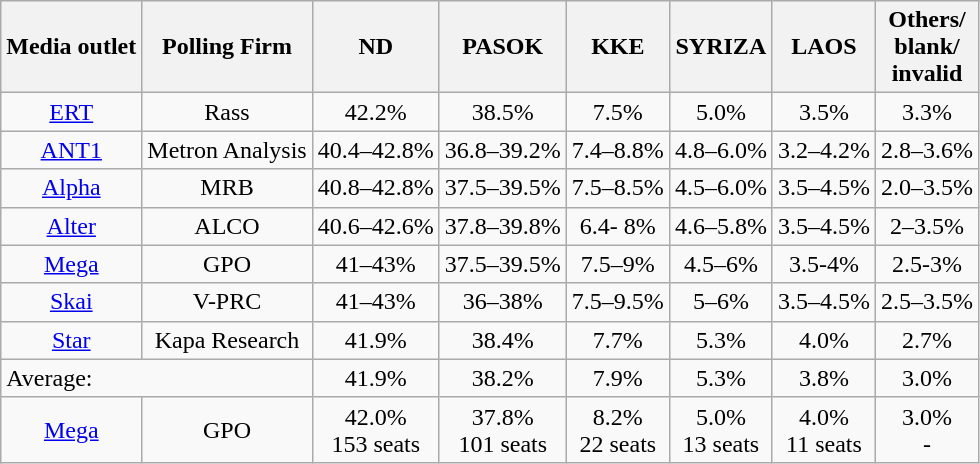<table class=wikitable style=text-align:center>
<tr>
<th>Media outlet</th>
<th>Polling Firm</th>
<th>ND</th>
<th>PASOK</th>
<th>KKE</th>
<th>SYRIZA</th>
<th>LAOS</th>
<th>Others/<br>blank/<br>invalid</th>
</tr>
<tr>
<td><a href='#'>ERT</a></td>
<td>Rass</td>
<td>42.2%</td>
<td>38.5%</td>
<td>7.5%</td>
<td>5.0%</td>
<td>3.5%</td>
<td>3.3%</td>
</tr>
<tr>
<td><a href='#'>ANT1</a></td>
<td>Metron Analysis</td>
<td>40.4–42.8%</td>
<td>36.8–39.2%</td>
<td>7.4–8.8%</td>
<td>4.8–6.0%</td>
<td>3.2–4.2%</td>
<td>2.8–3.6%</td>
</tr>
<tr>
<td><a href='#'>Alpha</a></td>
<td>MRB</td>
<td>40.8–42.8%</td>
<td>37.5–39.5%</td>
<td>7.5–8.5%</td>
<td>4.5–6.0%</td>
<td>3.5–4.5%</td>
<td>2.0–3.5%</td>
</tr>
<tr>
<td><a href='#'>Alter</a></td>
<td>ALCO</td>
<td>40.6–42.6%</td>
<td>37.8–39.8%</td>
<td>6.4- 8%</td>
<td>4.6–5.8%</td>
<td>3.5–4.5%</td>
<td>2–3.5%</td>
</tr>
<tr>
<td><a href='#'>Mega</a></td>
<td>GPO</td>
<td>41–43%</td>
<td>37.5–39.5%</td>
<td>7.5–9%</td>
<td>4.5–6%</td>
<td>3.5-4%</td>
<td>2.5-3%</td>
</tr>
<tr>
<td><a href='#'>Skai</a></td>
<td>V-PRC</td>
<td>41–43%</td>
<td>36–38%</td>
<td>7.5–9.5%</td>
<td>5–6%</td>
<td>3.5–4.5%</td>
<td>2.5–3.5%</td>
</tr>
<tr>
<td><a href='#'>Star</a></td>
<td>Kapa Research</td>
<td>41.9%</td>
<td>38.4%</td>
<td>7.7%</td>
<td>5.3%</td>
<td>4.0%</td>
<td>2.7%</td>
</tr>
<tr>
<td colspan=2 align=left>Average:</td>
<td>41.9%</td>
<td>38.2%</td>
<td>7.9%</td>
<td>5.3%</td>
<td>3.8%</td>
<td>3.0%</td>
</tr>
<tr>
<td><a href='#'>Mega</a></td>
<td>GPO</td>
<td>42.0%<br>153 seats</td>
<td>37.8%<br>101 seats</td>
<td>8.2%<br>22 seats</td>
<td>5.0%<br>13 seats</td>
<td>4.0%<br>11 seats</td>
<td>3.0%<br>-</td>
</tr>
</table>
